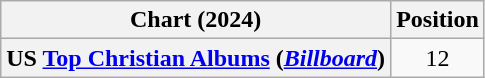<table class="wikitable sortable plainrowheaders" style="text-align:center">
<tr>
<th scope="col">Chart (2024)</th>
<th scope="col">Position</th>
</tr>
<tr>
<th scope="row">US <a href='#'>Top Christian Albums</a> (<a href='#'><em>Billboard</em></a>)</th>
<td>12</td>
</tr>
</table>
